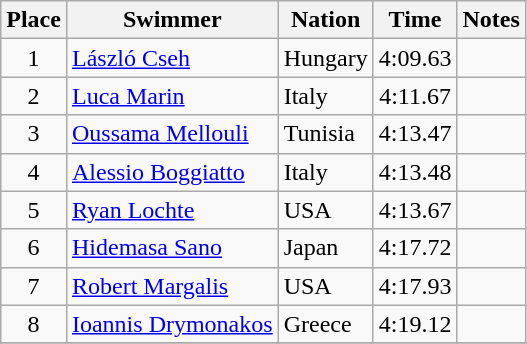<table class="wikitable sortable" style="text-align:center">
<tr>
<th>Place</th>
<th>Swimmer</th>
<th>Nation</th>
<th>Time</th>
<th>Notes</th>
</tr>
<tr>
<td>1</td>
<td align=left><a href='#'>László Cseh</a></td>
<td align=left> Hungary</td>
<td>4:09.63</td>
<td></td>
</tr>
<tr>
<td>2</td>
<td align=left><a href='#'>Luca Marin</a></td>
<td align=left> Italy</td>
<td>4:11.67</td>
<td></td>
</tr>
<tr>
<td>3</td>
<td align=left><a href='#'>Oussama Mellouli</a></td>
<td align=left> Tunisia</td>
<td>4:13.47</td>
<td></td>
</tr>
<tr>
<td>4</td>
<td align=left><a href='#'>Alessio Boggiatto</a></td>
<td align=left> Italy</td>
<td>4:13.48</td>
<td></td>
</tr>
<tr>
<td>5</td>
<td align=left><a href='#'>Ryan Lochte</a></td>
<td align=left> USA</td>
<td>4:13.67</td>
<td></td>
</tr>
<tr>
<td>6</td>
<td align=left><a href='#'>Hidemasa Sano</a></td>
<td align=left> Japan</td>
<td>4:17.72</td>
<td></td>
</tr>
<tr>
<td>7</td>
<td align=left><a href='#'>Robert Margalis</a></td>
<td align=left> USA</td>
<td>4:17.93</td>
<td></td>
</tr>
<tr>
<td>8</td>
<td align=left><a href='#'>Ioannis Drymonakos</a></td>
<td align=left> Greece</td>
<td>4:19.12</td>
<td></td>
</tr>
<tr>
</tr>
</table>
